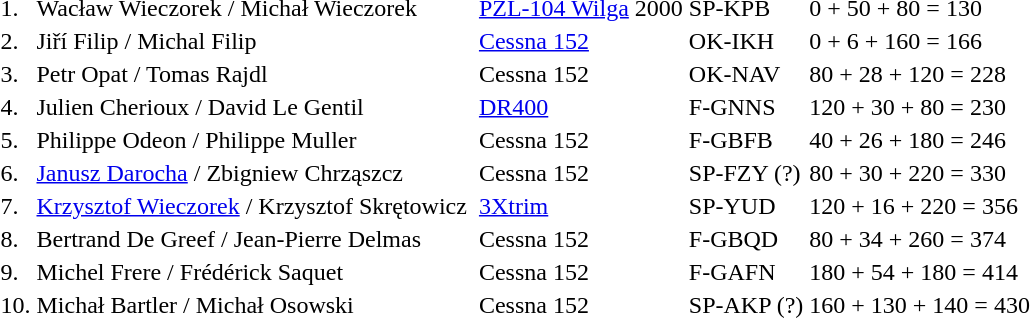<table>
<tr>
<td>1.</td>
<td>Wacław Wieczorek / Michał Wieczorek</td>
<td></td>
<td><a href='#'>PZL-104 Wilga</a> 2000</td>
<td>SP-KPB</td>
<td>0 + 50 + 80 = 130</td>
</tr>
<tr>
<td>2.</td>
<td>Jiří Filip / Michal Filip</td>
<td></td>
<td><a href='#'>Cessna 152</a></td>
<td>OK-IKH</td>
<td>0 + 6 + 160 = 166</td>
</tr>
<tr>
<td>3.</td>
<td>Petr Opat / Tomas Rajdl</td>
<td></td>
<td>Cessna 152</td>
<td>OK-NAV</td>
<td>80 + 28 + 120 = 228</td>
</tr>
<tr>
<td>4.</td>
<td>Julien Cherioux / David Le Gentil</td>
<td></td>
<td><a href='#'>DR400</a></td>
<td>F-GNNS</td>
<td>120 + 30 + 80 = 230</td>
</tr>
<tr>
<td>5.</td>
<td>Philippe Odeon / Philippe Muller</td>
<td></td>
<td>Cessna 152</td>
<td>F-GBFB</td>
<td>40 + 26 + 180 = 246</td>
</tr>
<tr>
<td>6.</td>
<td><a href='#'>Janusz Darocha</a> / Zbigniew Chrząszcz</td>
<td></td>
<td>Cessna 152</td>
<td>SP-FZY (?)</td>
<td>80 + 30 + 220 = 330</td>
</tr>
<tr>
<td>7.</td>
<td><a href='#'>Krzysztof Wieczorek</a> / Krzysztof Skrętowicz</td>
<td></td>
<td><a href='#'>3Xtrim</a></td>
<td>SP-YUD</td>
<td>120 + 16 + 220 = 356</td>
</tr>
<tr>
<td>8.</td>
<td>Bertrand De Greef / Jean-Pierre Delmas</td>
<td></td>
<td>Cessna 152</td>
<td>F-GBQD</td>
<td>80 + 34 + 260 = 374</td>
</tr>
<tr>
<td>9.</td>
<td>Michel Frere / Frédérick Saquet</td>
<td></td>
<td>Cessna 152</td>
<td>F-GAFN</td>
<td>180 + 54 + 180 = 414</td>
</tr>
<tr>
<td>10.</td>
<td>Michał Bartler / Michał Osowski</td>
<td></td>
<td>Cessna 152</td>
<td>SP-AKP (?)</td>
<td>160 + 130 + 140 = 430</td>
</tr>
</table>
